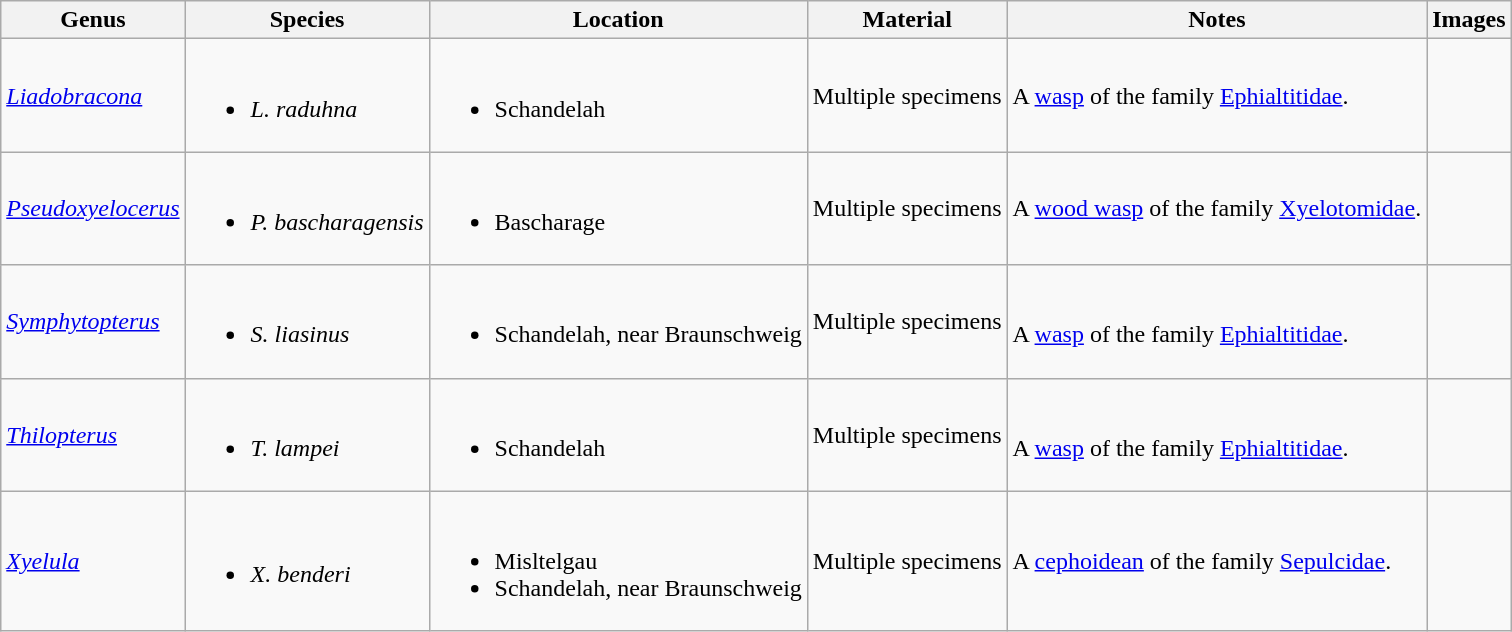<table class="wikitable">
<tr>
<th>Genus</th>
<th>Species</th>
<th>Location</th>
<th>Material</th>
<th>Notes</th>
<th>Images</th>
</tr>
<tr>
<td><em><a href='#'>Liadobracona</a></em></td>
<td><br><ul><li><em>L. raduhna</em></li></ul></td>
<td><br><ul><li>Schandelah</li></ul></td>
<td>Multiple specimens</td>
<td>A <a href='#'>wasp</a> of the family <a href='#'>Ephialtitidae</a>.</td>
<td></td>
</tr>
<tr>
<td><em><a href='#'>Pseudoxyelocerus</a></em></td>
<td><br><ul><li><em>P. bascharagensis</em></li></ul></td>
<td><br><ul><li>Bascharage</li></ul></td>
<td>Multiple specimens</td>
<td>A <a href='#'>wood wasp</a> of the family <a href='#'>Xyelotomidae</a>.</td>
<td><br></td>
</tr>
<tr>
<td><em><a href='#'>Symphytopterus</a></em></td>
<td><br><ul><li><em>S. liasinus</em></li></ul></td>
<td><br><ul><li>Schandelah, near Braunschweig</li></ul></td>
<td>Multiple specimens</td>
<td><br>A <a href='#'>wasp</a> of the family <a href='#'>Ephialtitidae</a>.</td>
<td></td>
</tr>
<tr>
<td><em><a href='#'>Thilopterus</a></em></td>
<td><br><ul><li><em>T. lampei</em></li></ul></td>
<td><br><ul><li>Schandelah</li></ul></td>
<td>Multiple specimens</td>
<td><br>A <a href='#'>wasp</a> of the family <a href='#'>Ephialtitidae</a>.</td>
<td></td>
</tr>
<tr>
<td><em><a href='#'>Xyelula</a></em></td>
<td><br><ul><li><em>X. benderi</em></li></ul></td>
<td><br><ul><li>Misltelgau</li><li>Schandelah, near Braunschweig</li></ul></td>
<td>Multiple specimens</td>
<td>A <a href='#'>cephoidean</a> of the family <a href='#'>Sepulcidae</a>.</td>
<td><br></td>
</tr>
</table>
